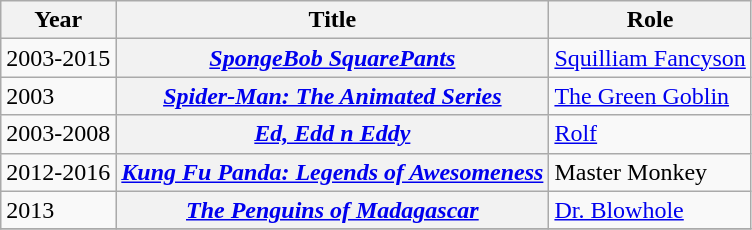<table class="wikitable plainrowheaders sortable">
<tr>
<th scope="col">Year</th>
<th scope="col">Title</th>
<th scope="col">Role</th>
</tr>
<tr>
<td>2003-2015</td>
<th scope="row"><em><a href='#'>SpongeBob SquarePants</a></em></th>
<td><a href='#'>Squilliam Fancyson</a></td>
</tr>
<tr>
<td>2003</td>
<th scope="row"><em><a href='#'>Spider-Man: The Animated Series </a></em></th>
<td><a href='#'>The Green Goblin</a></td>
</tr>
<tr>
<td>2003-2008</td>
<th scope="row"><em><a href='#'>Ed, Edd n Eddy</a></em></th>
<td><a href='#'>Rolf</a></td>
</tr>
<tr>
<td>2012-2016</td>
<th scope="row"><em><a href='#'>Kung Fu Panda: Legends of Awesomeness</a></em></th>
<td>Master Monkey</td>
</tr>
<tr>
<td>2013</td>
<th scope="row"><em><a href='#'>The Penguins of Madagascar</a></em></th>
<td><a href='#'>Dr. Blowhole</a></td>
</tr>
<tr>
</tr>
</table>
